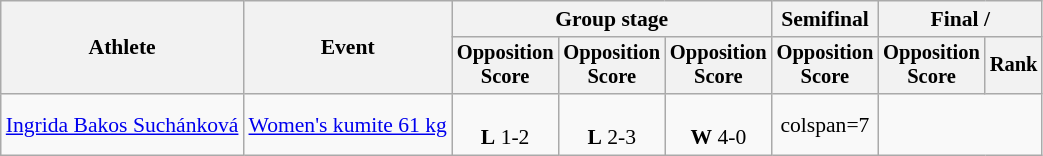<table class="wikitable" style="font-size:90%">
<tr>
<th rowspan="2">Athlete</th>
<th rowspan="2">Event</th>
<th colspan="3">Group stage</th>
<th>Semifinal</th>
<th colspan=2>Final / </th>
</tr>
<tr style="font-size:95%">
<th>Opposition <br> Score</th>
<th>Opposition <br> Score</th>
<th>Opposition <br> Score</th>
<th>Opposition <br> Score</th>
<th>Opposition <br> Score</th>
<th>Rank</th>
</tr>
<tr align=center>
<td align=left><a href='#'>Ingrida Bakos Suchánková</a></td>
<td align=center><a href='#'>Women's kumite 61 kg</a></td>
<td><br><strong>L</strong> 1-2</td>
<td><br><strong>L</strong> 2-3</td>
<td><br><strong>W</strong> 4-0</td>
<td>colspan=7 </td>
</tr>
</table>
